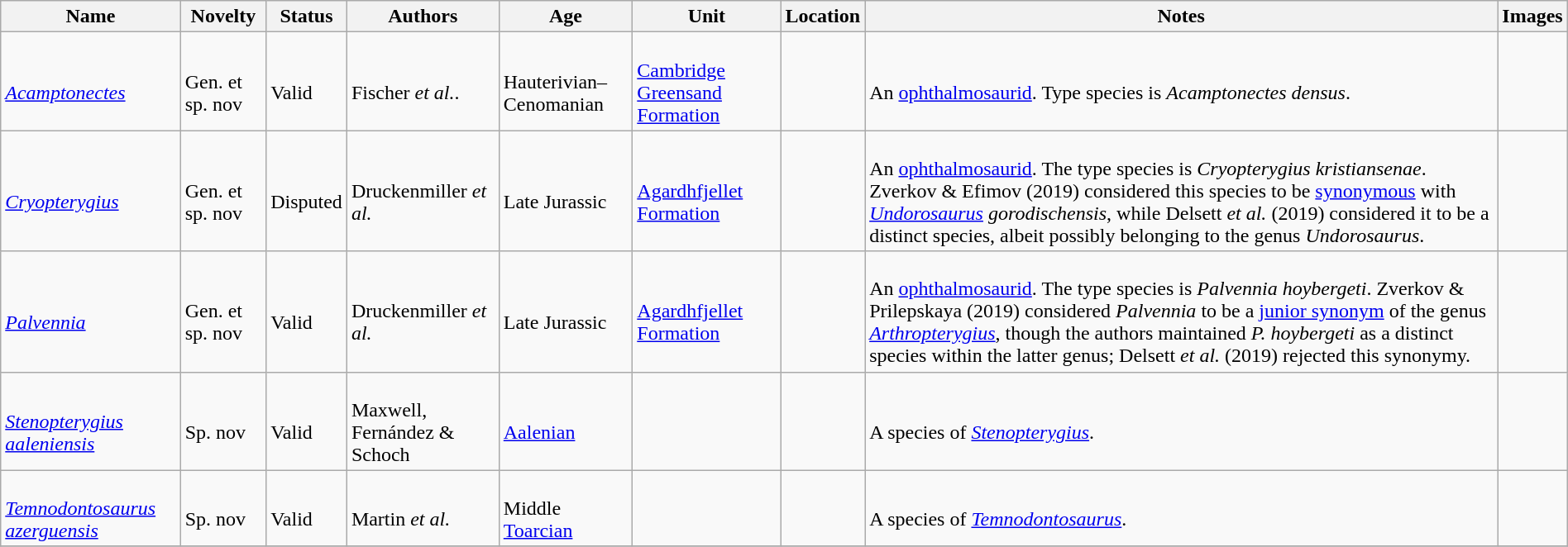<table class="wikitable sortable" align="center" width="100%">
<tr>
<th>Name</th>
<th>Novelty</th>
<th>Status</th>
<th>Authors</th>
<th>Age</th>
<th>Unit</th>
<th>Location</th>
<th>Notes</th>
<th>Images</th>
</tr>
<tr>
<td><br><em><a href='#'>Acamptonectes</a></em></td>
<td><br>Gen. et sp. nov</td>
<td><br>Valid</td>
<td><br>Fischer <em>et al.</em>.</td>
<td><br>Hauterivian–Cenomanian</td>
<td><br><a href='#'>Cambridge Greensand Formation</a></td>
<td><br></td>
<td><br>An <a href='#'>ophthalmosaurid</a>. Type species is <em>Acamptonectes densus</em>.</td>
<td><br></td>
</tr>
<tr>
<td><br><em><a href='#'>Cryopterygius</a></em></td>
<td><br>Gen. et sp. nov</td>
<td><br>Disputed</td>
<td><br>Druckenmiller <em>et al.</em></td>
<td><br>Late Jurassic</td>
<td><br><a href='#'>Agardhfjellet Formation</a></td>
<td><br></td>
<td><br>An <a href='#'>ophthalmosaurid</a>. The type species is <em>Cryopterygius kristiansenae</em>. Zverkov & Efimov (2019) considered this species to be <a href='#'>synonymous</a> with <em><a href='#'>Undorosaurus</a> gorodischensis</em>, while Delsett <em>et al.</em> (2019) considered it to be a distinct species, albeit possibly belonging to the genus <em>Undorosaurus</em>.</td>
<td></td>
</tr>
<tr>
<td><br><em><a href='#'>Palvennia</a></em></td>
<td><br>Gen. et sp. nov</td>
<td><br>Valid</td>
<td><br>Druckenmiller <em>et al.</em></td>
<td><br>Late Jurassic</td>
<td><br><a href='#'>Agardhfjellet Formation</a></td>
<td><br></td>
<td><br>An <a href='#'>ophthalmosaurid</a>. The type species is <em>Palvennia hoybergeti</em>. Zverkov & Prilepskaya (2019) considered <em>Palvennia</em> to be a <a href='#'>junior synonym</a> of the genus <em><a href='#'>Arthropterygius</a></em>, though the authors maintained <em>P. hoybergeti</em> as a distinct species within the latter genus; Delsett <em>et al.</em> (2019) rejected this synonymy.</td>
<td></td>
</tr>
<tr>
<td><br><em><a href='#'>Stenopterygius aaleniensis</a></em></td>
<td><br>Sp. nov</td>
<td><br>Valid</td>
<td><br>Maxwell, Fernández & Schoch</td>
<td><br><a href='#'>Aalenian</a></td>
<td></td>
<td><br></td>
<td><br>A species of <em><a href='#'>Stenopterygius</a></em>.</td>
<td><br></td>
</tr>
<tr>
<td><br><em><a href='#'>Temnodontosaurus azerguensis</a></em></td>
<td><br>Sp. nov</td>
<td><br>Valid</td>
<td><br>Martin <em>et al.</em></td>
<td><br>Middle <a href='#'>Toarcian</a></td>
<td></td>
<td><br></td>
<td><br>A species of <em><a href='#'>Temnodontosaurus</a></em>.</td>
<td></td>
</tr>
<tr>
</tr>
</table>
